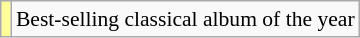<table class="wikitable plainrowheaders" style="font-size:90%;">
<tr>
<td bgcolor=#FFFF99 align=center></td>
<td>Best-selling classical album of the year</td>
</tr>
</table>
